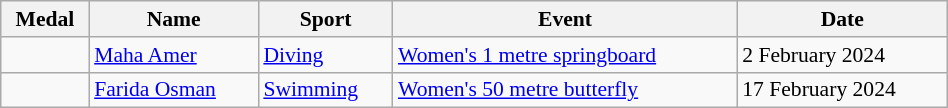<table class="wikitable sortable" style="font-size:90%; width:50%;">
<tr>
<th>Medal</th>
<th>Name</th>
<th>Sport</th>
<th>Event</th>
<th>Date</th>
</tr>
<tr>
<td></td>
<td><a href='#'>Maha Amer</a></td>
<td><a href='#'>Diving</a></td>
<td><a href='#'>Women's 1 metre springboard</a></td>
<td>2 February 2024</td>
</tr>
<tr>
<td></td>
<td><a href='#'>Farida Osman</a></td>
<td><a href='#'>Swimming</a></td>
<td><a href='#'>Women's 50 metre butterfly</a></td>
<td>17 February 2024</td>
</tr>
</table>
